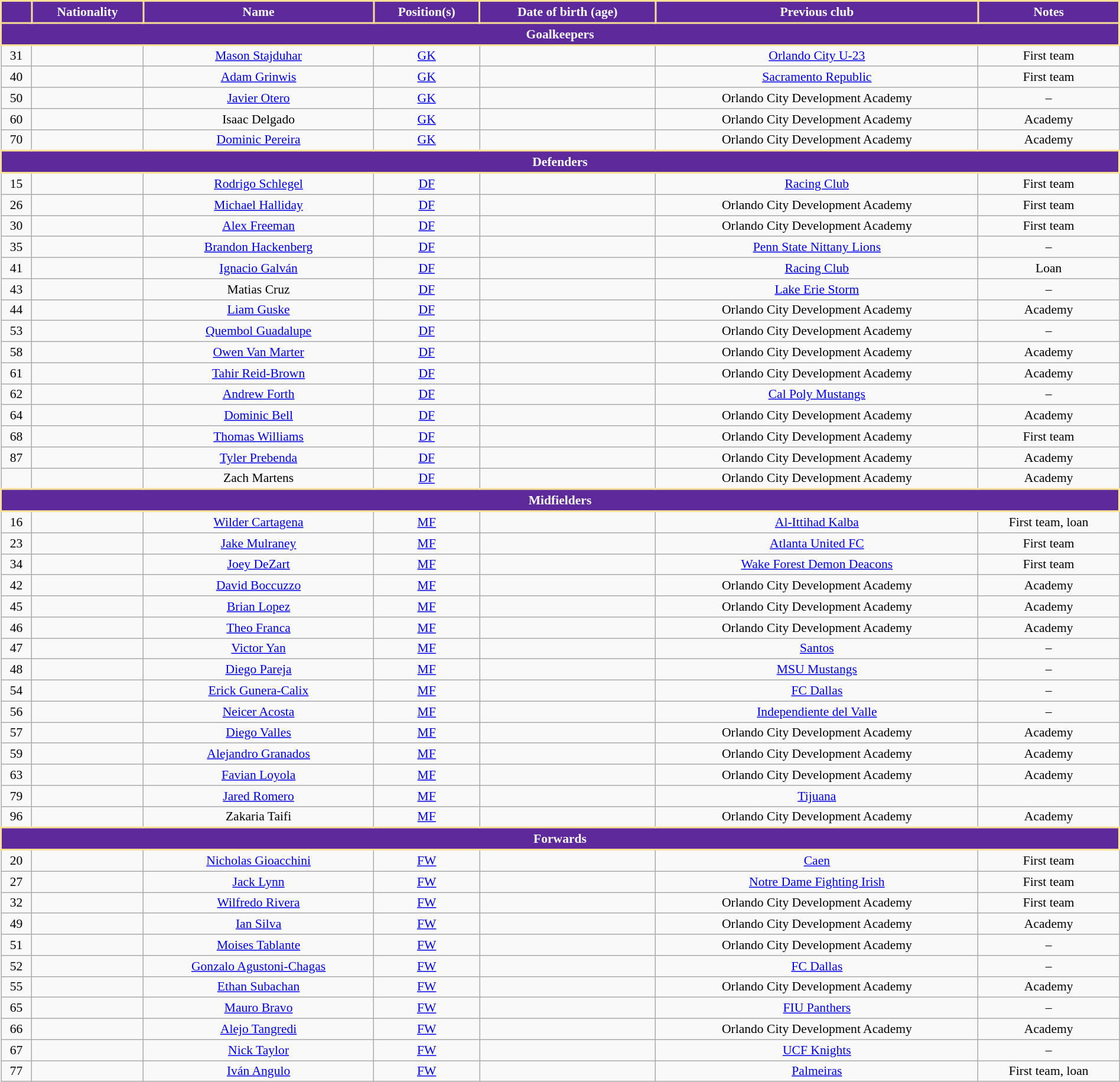<table class="wikitable" style="text-align:center; font-size:90%; width:100%;">
<tr>
<th style="background:#5E299A; color:white; border:2px solid #F8E196; text-align:center;"></th>
<th style="background:#5E299A; color:white; border:2px solid #F8E196; text-align:center;">Nationality</th>
<th style="background:#5E299A; color:white; border:2px solid #F8E196; text-align:center;">Name</th>
<th style="background:#5E299A; color:white; border:2px solid #F8E196; text-align:center;">Position(s)</th>
<th style="background:#5E299A; color:white; border:2px solid #F8E196; text-align:center;">Date of birth (age)</th>
<th style="background:#5E299A; color:white; border:2px solid #F8E196; text-align:center;">Previous club</th>
<th style="background:#5E299A; color:white; border:2px solid #F8E196; text-align:center;">Notes</th>
</tr>
<tr>
<th colspan="7" style="text-align:center; background:#5E299A; color:white; border:2px solid #F8E196;">Goalkeepers</th>
</tr>
<tr>
<td>31</td>
<td></td>
<td><a href='#'>Mason Stajduhar</a></td>
<td><a href='#'>GK</a></td>
<td></td>
<td> <a href='#'>Orlando City U-23</a></td>
<td>First team</td>
</tr>
<tr>
<td>40</td>
<td></td>
<td><a href='#'>Adam Grinwis</a></td>
<td><a href='#'>GK</a></td>
<td></td>
<td> <a href='#'>Sacramento Republic</a></td>
<td>First team</td>
</tr>
<tr>
<td>50</td>
<td></td>
<td><a href='#'>Javier Otero</a></td>
<td><a href='#'>GK</a></td>
<td></td>
<td> Orlando City Development Academy</td>
<td>–</td>
</tr>
<tr>
<td>60</td>
<td></td>
<td>Isaac Delgado</td>
<td><a href='#'>GK</a></td>
<td></td>
<td> Orlando City Development Academy</td>
<td>Academy</td>
</tr>
<tr>
<td>70</td>
<td></td>
<td><a href='#'>Dominic Pereira</a></td>
<td><a href='#'>GK</a></td>
<td></td>
<td> Orlando City Development Academy</td>
<td>Academy</td>
</tr>
<tr>
<th colspan="7" style="text-align:center; background:#5E299A; color:white; border:2px solid #F8E196;">Defenders</th>
</tr>
<tr>
<td>15</td>
<td></td>
<td><a href='#'>Rodrigo Schlegel</a></td>
<td><a href='#'>DF</a></td>
<td></td>
<td> <a href='#'>Racing Club</a></td>
<td>First team</td>
</tr>
<tr>
<td>26</td>
<td></td>
<td><a href='#'>Michael Halliday</a></td>
<td><a href='#'>DF</a></td>
<td></td>
<td> Orlando City Development Academy</td>
<td>First team</td>
</tr>
<tr>
<td>30</td>
<td></td>
<td><a href='#'>Alex Freeman</a></td>
<td><a href='#'>DF</a></td>
<td></td>
<td> Orlando City Development Academy</td>
<td>First team</td>
</tr>
<tr>
<td>35</td>
<td></td>
<td><a href='#'>Brandon Hackenberg</a></td>
<td><a href='#'>DF</a></td>
<td></td>
<td> <a href='#'>Penn State Nittany Lions</a></td>
<td>–</td>
</tr>
<tr>
<td>41</td>
<td></td>
<td><a href='#'>Ignacio Galván</a></td>
<td><a href='#'>DF</a></td>
<td></td>
<td> <a href='#'>Racing Club</a></td>
<td>Loan</td>
</tr>
<tr>
<td>43</td>
<td></td>
<td>Matias Cruz</td>
<td><a href='#'>DF</a></td>
<td></td>
<td> <a href='#'>Lake Erie Storm</a></td>
<td>–</td>
</tr>
<tr>
<td>44</td>
<td></td>
<td><a href='#'>Liam Guske</a></td>
<td><a href='#'>DF</a></td>
<td></td>
<td> Orlando City Development Academy</td>
<td>Academy</td>
</tr>
<tr>
<td>53</td>
<td></td>
<td><a href='#'>Quembol Guadalupe</a></td>
<td><a href='#'>DF</a></td>
<td></td>
<td> Orlando City Development Academy</td>
<td>–</td>
</tr>
<tr>
<td>58</td>
<td></td>
<td><a href='#'>Owen Van Marter</a></td>
<td><a href='#'>DF</a></td>
<td></td>
<td> Orlando City Development Academy</td>
<td>Academy</td>
</tr>
<tr>
<td>61</td>
<td></td>
<td><a href='#'>Tahir Reid-Brown</a></td>
<td><a href='#'>DF</a></td>
<td></td>
<td> Orlando City Development Academy</td>
<td>Academy</td>
</tr>
<tr>
<td>62</td>
<td></td>
<td><a href='#'>Andrew Forth</a></td>
<td><a href='#'>DF</a></td>
<td></td>
<td> <a href='#'>Cal Poly Mustangs</a></td>
<td>–</td>
</tr>
<tr>
<td>64</td>
<td></td>
<td><a href='#'>Dominic Bell</a></td>
<td><a href='#'>DF</a></td>
<td></td>
<td> Orlando City Development Academy</td>
<td>Academy</td>
</tr>
<tr>
<td>68</td>
<td></td>
<td><a href='#'>Thomas Williams</a></td>
<td><a href='#'>DF</a></td>
<td></td>
<td> Orlando City Development Academy</td>
<td>First team</td>
</tr>
<tr>
<td>87</td>
<td></td>
<td><a href='#'>Tyler Prebenda</a></td>
<td><a href='#'>DF</a></td>
<td></td>
<td> Orlando City Development Academy</td>
<td>Academy</td>
</tr>
<tr>
<td></td>
<td></td>
<td>Zach Martens</td>
<td><a href='#'>DF</a></td>
<td></td>
<td> Orlando City Development Academy</td>
<td>Academy</td>
</tr>
<tr>
<th colspan="7" style="text-align:center; background:#5E299A; color:white; border:2px solid #F8E196;">Midfielders</th>
</tr>
<tr>
<td>16</td>
<td></td>
<td><a href='#'>Wilder Cartagena</a></td>
<td><a href='#'>MF</a></td>
<td></td>
<td> <a href='#'>Al-Ittihad Kalba</a></td>
<td>First team, loan</td>
</tr>
<tr>
<td>23</td>
<td></td>
<td><a href='#'>Jake Mulraney</a></td>
<td><a href='#'>MF</a></td>
<td></td>
<td> <a href='#'>Atlanta United FC</a></td>
<td>First team</td>
</tr>
<tr>
<td>34</td>
<td></td>
<td><a href='#'>Joey DeZart</a></td>
<td><a href='#'>MF</a></td>
<td></td>
<td> <a href='#'>Wake Forest Demon Deacons</a></td>
<td>First team</td>
</tr>
<tr>
<td>42</td>
<td></td>
<td><a href='#'>David Boccuzzo</a></td>
<td><a href='#'>MF</a></td>
<td></td>
<td> Orlando City Development Academy</td>
<td>Academy</td>
</tr>
<tr>
<td>45</td>
<td></td>
<td><a href='#'>Brian Lopez</a></td>
<td><a href='#'>MF</a></td>
<td></td>
<td> Orlando City Development Academy</td>
<td>Academy</td>
</tr>
<tr>
<td>46</td>
<td></td>
<td><a href='#'>Theo Franca</a></td>
<td><a href='#'>MF</a></td>
<td></td>
<td> Orlando City Development Academy</td>
<td>Academy</td>
</tr>
<tr>
<td>47</td>
<td></td>
<td><a href='#'>Victor Yan</a></td>
<td><a href='#'>MF</a></td>
<td></td>
<td> <a href='#'>Santos</a></td>
<td>–</td>
</tr>
<tr>
<td>48</td>
<td></td>
<td><a href='#'>Diego Pareja</a></td>
<td><a href='#'>MF</a></td>
<td></td>
<td> <a href='#'>MSU Mustangs</a></td>
<td>–</td>
</tr>
<tr>
<td>54</td>
<td></td>
<td><a href='#'>Erick Gunera-Calix</a></td>
<td><a href='#'>MF</a></td>
<td></td>
<td> <a href='#'>FC Dallas</a></td>
<td>–</td>
</tr>
<tr>
<td>56</td>
<td></td>
<td><a href='#'>Neicer Acosta</a></td>
<td><a href='#'>MF</a></td>
<td></td>
<td> <a href='#'>Independiente del Valle</a></td>
<td>–</td>
</tr>
<tr>
<td>57</td>
<td></td>
<td><a href='#'>Diego Valles</a></td>
<td><a href='#'>MF</a></td>
<td></td>
<td> Orlando City Development Academy</td>
<td>Academy</td>
</tr>
<tr>
<td>59</td>
<td></td>
<td><a href='#'>Alejandro Granados</a></td>
<td><a href='#'>MF</a></td>
<td></td>
<td> Orlando City Development Academy</td>
<td>Academy</td>
</tr>
<tr>
<td>63</td>
<td></td>
<td><a href='#'>Favian Loyola</a></td>
<td><a href='#'>MF</a></td>
<td></td>
<td> Orlando City Development Academy</td>
<td>Academy</td>
</tr>
<tr>
<td>79</td>
<td></td>
<td><a href='#'>Jared Romero</a></td>
<td><a href='#'>MF</a></td>
<td></td>
<td> <a href='#'>Tijuana</a></td>
<td></td>
</tr>
<tr>
<td>96</td>
<td></td>
<td>Zakaria Taifi</td>
<td><a href='#'>MF</a></td>
<td></td>
<td> Orlando City Development Academy</td>
<td>Academy</td>
</tr>
<tr>
<th colspan="7" style="text-align:center; background:#5E299A; color:white; border:2px solid #F8E196;">Forwards</th>
</tr>
<tr>
<td>20</td>
<td></td>
<td><a href='#'>Nicholas Gioacchini</a></td>
<td><a href='#'>FW</a></td>
<td></td>
<td> <a href='#'>Caen</a></td>
<td>First team</td>
</tr>
<tr>
<td>27</td>
<td></td>
<td><a href='#'>Jack Lynn</a></td>
<td><a href='#'>FW</a></td>
<td></td>
<td> <a href='#'>Notre Dame Fighting Irish</a></td>
<td>First team</td>
</tr>
<tr>
<td>32</td>
<td></td>
<td><a href='#'>Wilfredo Rivera</a></td>
<td><a href='#'>FW</a></td>
<td></td>
<td> Orlando City Development Academy</td>
<td>First team</td>
</tr>
<tr>
<td>49</td>
<td></td>
<td><a href='#'>Ian Silva</a></td>
<td><a href='#'>FW</a></td>
<td></td>
<td> Orlando City Development Academy</td>
<td>Academy</td>
</tr>
<tr>
<td>51</td>
<td></td>
<td><a href='#'>Moises Tablante</a></td>
<td><a href='#'>FW</a></td>
<td></td>
<td> Orlando City Development Academy</td>
<td>–</td>
</tr>
<tr>
<td>52</td>
<td></td>
<td><a href='#'>Gonzalo Agustoni-Chagas</a></td>
<td><a href='#'>FW</a></td>
<td></td>
<td> <a href='#'>FC Dallas</a></td>
<td>–</td>
</tr>
<tr>
<td>55</td>
<td></td>
<td><a href='#'>Ethan Subachan</a></td>
<td><a href='#'>FW</a></td>
<td></td>
<td> Orlando City Development Academy</td>
<td>Academy</td>
</tr>
<tr>
<td>65</td>
<td></td>
<td><a href='#'>Mauro Bravo</a></td>
<td><a href='#'>FW</a></td>
<td></td>
<td> <a href='#'>FIU Panthers</a></td>
<td>–</td>
</tr>
<tr>
<td>66</td>
<td></td>
<td><a href='#'>Alejo Tangredi</a></td>
<td><a href='#'>FW</a></td>
<td></td>
<td> Orlando City Development Academy</td>
<td>Academy</td>
</tr>
<tr>
<td>67</td>
<td></td>
<td><a href='#'>Nick Taylor</a></td>
<td><a href='#'>FW</a></td>
<td></td>
<td> <a href='#'>UCF Knights</a></td>
<td>–</td>
</tr>
<tr>
<td>77</td>
<td></td>
<td><a href='#'>Iván Angulo</a></td>
<td><a href='#'>FW</a></td>
<td></td>
<td> <a href='#'>Palmeiras</a></td>
<td>First team, loan</td>
</tr>
</table>
